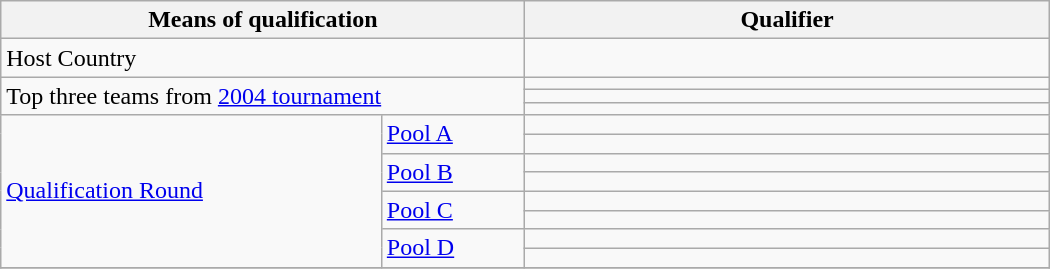<table class="wikitable" width=700>
<tr>
<th colspan=2 width=30%>Means of qualification</th>
<th width=30%>Qualifier</th>
</tr>
<tr>
<td colspan=2 rowspan=1>Host Country</td>
<td></td>
</tr>
<tr>
<td colspan=2 rowspan=3>Top three teams from <a href='#'>2004 tournament</a></td>
<td></td>
</tr>
<tr>
<td></td>
</tr>
<tr>
<td></td>
</tr>
<tr>
<td rowspan=8><a href='#'>Qualification Round</a></td>
<td rowspan=2><a href='#'>Pool A</a></td>
<td></td>
</tr>
<tr>
<td></td>
</tr>
<tr>
<td rowspan=2><a href='#'>Pool B</a></td>
<td></td>
</tr>
<tr>
<td></td>
</tr>
<tr>
<td rowspan=2><a href='#'>Pool C</a></td>
<td></td>
</tr>
<tr>
<td></td>
</tr>
<tr>
<td rowspan=2><a href='#'>Pool D</a></td>
<td></td>
</tr>
<tr>
<td></td>
</tr>
<tr>
</tr>
</table>
